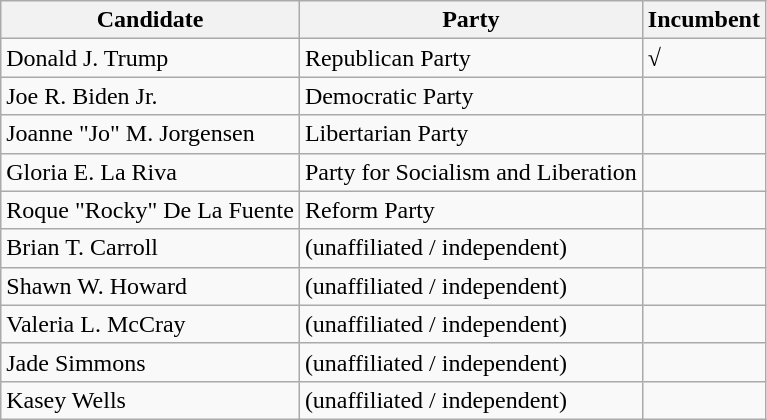<table class="wikitable sortable mw-collapsible">
<tr>
<th>Candidate</th>
<th>Party</th>
<th>Incumbent</th>
</tr>
<tr>
<td>Donald J. Trump</td>
<td>Republican Party</td>
<td><strong>√</strong></td>
</tr>
<tr>
<td>Joe R. Biden Jr.</td>
<td>Democratic Party</td>
<td></td>
</tr>
<tr>
<td>Joanne "Jo" M. Jorgensen</td>
<td>Libertarian Party</td>
<td></td>
</tr>
<tr>
<td>Gloria E. La Riva</td>
<td>Party for Socialism and Liberation</td>
<td></td>
</tr>
<tr>
<td>Roque "Rocky" De La Fuente</td>
<td>Reform Party</td>
<td></td>
</tr>
<tr>
<td>Brian T. Carroll</td>
<td>(unaffiliated / independent)</td>
<td></td>
</tr>
<tr>
<td>Shawn W. Howard</td>
<td>(unaffiliated / independent)</td>
<td></td>
</tr>
<tr>
<td>Valeria L. McCray</td>
<td>(unaffiliated / independent)</td>
<td></td>
</tr>
<tr>
<td>Jade Simmons</td>
<td>(unaffiliated / independent)</td>
<td></td>
</tr>
<tr>
<td>Kasey Wells</td>
<td>(unaffiliated / independent)</td>
<td></td>
</tr>
</table>
